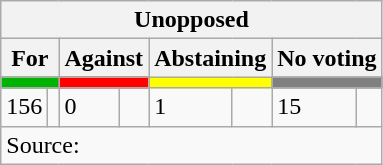<table class=wikitable style=text-align:right->
<tr>
<th colspan=8 style=text-align:center>Unopposed</th>
</tr>
<tr>
<th colspan=2>For</th>
<th colspan=2>Against</th>
<th colspan=2>Abstaining</th>
<th colspan=2>No voting</th>
</tr>
<tr>
<th colspan=2 style="background-color: #00b300"></th>
<th colspan=2 style="background-color: #ff0000"></th>
<th colspan=2 style="background-color: #ffff00"></th>
<th colspan=2 style="background-color: #808080"></th>
</tr>
<tr>
<td>156</td>
<td></td>
<td>0</td>
<td></td>
<td>1</td>
<td></td>
<td>15</td>
<td></td>
</tr>
<tr>
<td style="text-align:left;" colspan=8>Source:</td>
</tr>
</table>
